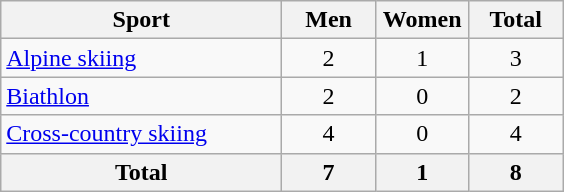<table class="wikitable sortable" style="text-align:center;">
<tr>
<th width=180>Sport</th>
<th width=55>Men</th>
<th width=55>Women</th>
<th width=55>Total</th>
</tr>
<tr>
<td align=left><a href='#'>Alpine skiing</a></td>
<td>2</td>
<td>1</td>
<td>3</td>
</tr>
<tr>
<td align=left><a href='#'>Biathlon</a></td>
<td>2</td>
<td>0</td>
<td>2</td>
</tr>
<tr>
<td align=left><a href='#'>Cross-country skiing</a></td>
<td>4</td>
<td>0</td>
<td>4</td>
</tr>
<tr>
<th>Total</th>
<th>7</th>
<th>1</th>
<th>8</th>
</tr>
</table>
